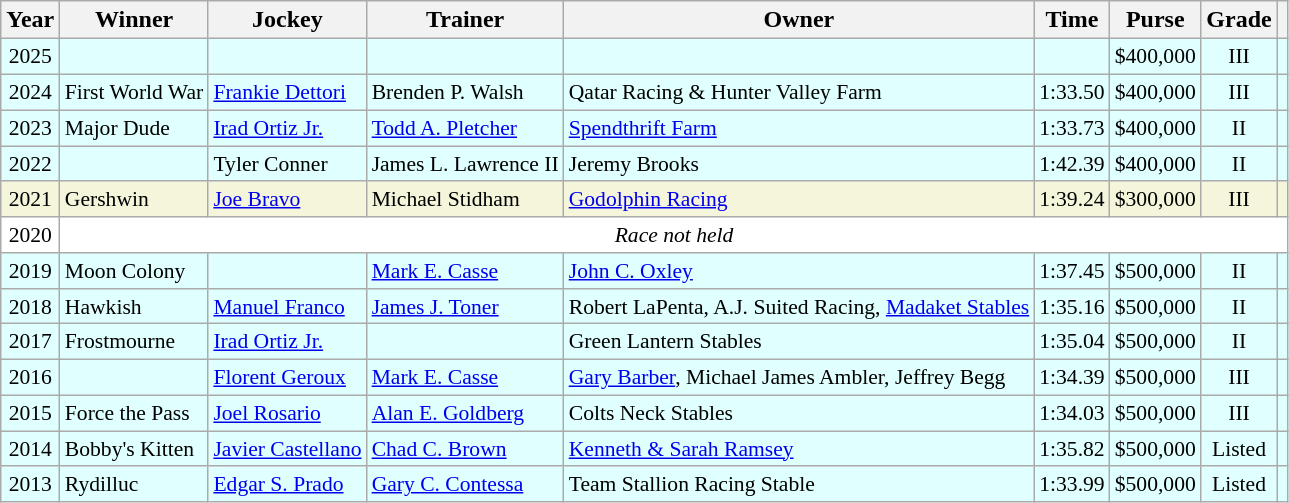<table class="wikitable sortable">
<tr>
<th>Year</th>
<th>Winner</th>
<th>Jockey</th>
<th>Trainer</th>
<th>Owner</th>
<th>Time</th>
<th>Purse</th>
<th>Grade</th>
<th></th>
</tr>
<tr style="font-size:90%; background-color:lightcyan">
<td align="center">2025</td>
<td></td>
<td></td>
<td></td>
<td></td>
<td align="center"></td>
<td align="center">$400,000</td>
<td align="center">III</td>
<td></td>
</tr>
<tr style="font-size:90%; background-color:lightcyan">
<td align=center>2024</td>
<td>First World War</td>
<td><a href='#'>Frankie Dettori</a></td>
<td>Brenden P. Walsh</td>
<td>Qatar Racing & Hunter Valley Farm</td>
<td align=center>1:33.50</td>
<td align=center>$400,000</td>
<td align=center>III</td>
<td></td>
</tr>
<tr style="font-size:90%; background-color:lightcyan">
<td align=center>2023</td>
<td>Major Dude</td>
<td><a href='#'>Irad Ortiz Jr.</a></td>
<td><a href='#'>Todd A. Pletcher</a></td>
<td><a href='#'>Spendthrift Farm</a></td>
<td align=center>1:33.73</td>
<td align=center>$400,000</td>
<td align=center>II</td>
<td></td>
</tr>
<tr style="font-size:90%; background-color:lightcyan">
<td align=center>2022</td>
<td></td>
<td>Tyler Conner</td>
<td>James L. Lawrence II</td>
<td>Jeremy Brooks</td>
<td align=center>1:42.39</td>
<td align=center>$400,000</td>
<td align=center>II</td>
<td></td>
</tr>
<tr style="font-size:90%; background-color:beige">
<td align=center>2021</td>
<td>Gershwin</td>
<td><a href='#'>Joe Bravo</a></td>
<td>Michael Stidham</td>
<td><a href='#'>Godolphin Racing</a></td>
<td align=center>1:39.24</td>
<td align=center>$300,000</td>
<td align=center>III</td>
<td></td>
</tr>
<tr style="font-size:90%; background-color:white">
<td align="center">2020</td>
<td colspan="9" align="center"><em>Race not held</em></td>
</tr>
<tr style="font-size:90%; background-color:lightcyan">
<td align=center>2019</td>
<td>Moon Colony</td>
<td></td>
<td><a href='#'>Mark E. Casse</a></td>
<td><a href='#'>John C. Oxley</a></td>
<td align=center>1:37.45</td>
<td align=center>$500,000</td>
<td align=center>II</td>
<td></td>
</tr>
<tr style="font-size:90%; background-color:lightcyan">
<td align=center>2018</td>
<td>Hawkish</td>
<td><a href='#'>Manuel Franco</a></td>
<td><a href='#'>James J. Toner</a></td>
<td>Robert LaPenta, A.J. Suited Racing, <a href='#'>Madaket Stables</a></td>
<td align=center>1:35.16</td>
<td align=center>$500,000</td>
<td align=center>II</td>
<td></td>
</tr>
<tr style="font-size:90%; background-color:lightcyan">
<td align=center>2017</td>
<td>Frostmourne</td>
<td><a href='#'>Irad Ortiz Jr.</a></td>
<td></td>
<td>Green Lantern Stables</td>
<td align=center>1:35.04</td>
<td align=center>$500,000</td>
<td align=center>II</td>
<td></td>
</tr>
<tr style="font-size:90%; background-color:lightcyan">
<td align=center>2016</td>
<td></td>
<td><a href='#'>Florent Geroux</a></td>
<td><a href='#'>Mark E. Casse</a></td>
<td><a href='#'>Gary Barber</a>, Michael James Ambler, Jeffrey Begg</td>
<td align=center>1:34.39</td>
<td align=center>$500,000</td>
<td align=center>III</td>
<td></td>
</tr>
<tr style="font-size:90%; background-color:lightcyan">
<td align=center>2015</td>
<td>Force the Pass</td>
<td><a href='#'>Joel Rosario</a></td>
<td><a href='#'>Alan E. Goldberg</a></td>
<td>Colts Neck Stables</td>
<td align=center>1:34.03</td>
<td align=center>$500,000</td>
<td align=center>III</td>
<td></td>
</tr>
<tr style="font-size:90%; background-color:lightcyan">
<td align=center>2014</td>
<td>Bobby's Kitten</td>
<td><a href='#'>Javier Castellano</a></td>
<td><a href='#'>Chad C. Brown</a></td>
<td><a href='#'>Kenneth & Sarah Ramsey</a></td>
<td align=center>1:35.82</td>
<td align=center>$500,000</td>
<td align=center>Listed</td>
<td></td>
</tr>
<tr style="font-size:90%; background-color:lightcyan">
<td align=center>2013</td>
<td>Rydilluc</td>
<td><a href='#'>Edgar S. Prado</a></td>
<td><a href='#'>Gary C. Contessa</a></td>
<td>Team Stallion Racing Stable</td>
<td align=center>1:33.99</td>
<td align=center>$500,000</td>
<td align=center>Listed</td>
<td></td>
</tr>
</table>
